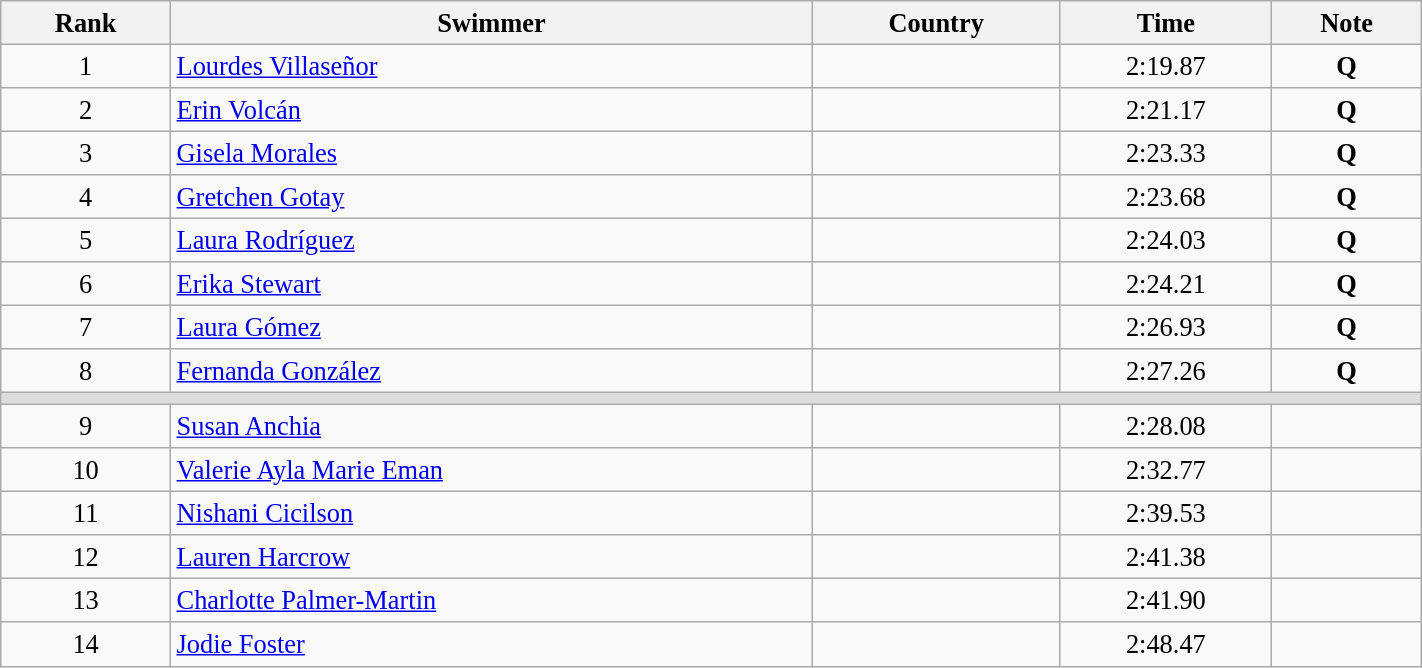<table class="wikitable" style=" text-align:center; font-size:110%;" width="75%">
<tr>
<th>Rank</th>
<th>Swimmer</th>
<th>Country</th>
<th>Time</th>
<th>Note</th>
</tr>
<tr>
<td>1</td>
<td align=left><a href='#'>Lourdes Villaseñor</a></td>
<td align=left></td>
<td>2:19.87</td>
<td><strong>Q</strong></td>
</tr>
<tr>
<td>2</td>
<td align=left><a href='#'>Erin Volcán</a></td>
<td align=left></td>
<td>2:21.17</td>
<td><strong>Q</strong></td>
</tr>
<tr>
<td>3</td>
<td align=left><a href='#'>Gisela Morales</a></td>
<td align=left></td>
<td>2:23.33</td>
<td><strong>Q</strong></td>
</tr>
<tr>
<td>4</td>
<td align=left><a href='#'>Gretchen Gotay</a></td>
<td align=left></td>
<td>2:23.68</td>
<td><strong>Q</strong></td>
</tr>
<tr>
<td>5</td>
<td align=left><a href='#'>Laura Rodríguez</a></td>
<td align=left></td>
<td>2:24.03</td>
<td><strong>Q</strong></td>
</tr>
<tr>
<td>6</td>
<td align=left><a href='#'>Erika Stewart</a></td>
<td align=left></td>
<td>2:24.21</td>
<td><strong>Q</strong></td>
</tr>
<tr>
<td>7</td>
<td align=left><a href='#'>Laura Gómez</a></td>
<td align=left></td>
<td>2:26.93</td>
<td><strong>Q</strong></td>
</tr>
<tr>
<td>8</td>
<td align=left><a href='#'>Fernanda González</a></td>
<td align=left></td>
<td>2:27.26</td>
<td><strong>Q</strong></td>
</tr>
<tr bgcolor=#DDDDDD>
<td colspan=5></td>
</tr>
<tr>
<td>9</td>
<td align=left><a href='#'>Susan Anchia</a></td>
<td align=left></td>
<td>2:28.08</td>
<td></td>
</tr>
<tr>
<td>10</td>
<td align=left><a href='#'>Valerie Ayla Marie Eman</a></td>
<td align=left></td>
<td>2:32.77</td>
<td></td>
</tr>
<tr>
<td>11</td>
<td align=left><a href='#'>Nishani Cicilson</a></td>
<td align=left></td>
<td>2:39.53</td>
<td></td>
</tr>
<tr>
<td>12</td>
<td align=left><a href='#'>Lauren Harcrow</a></td>
<td align=left></td>
<td>2:41.38</td>
<td></td>
</tr>
<tr>
<td>13</td>
<td align=left><a href='#'>Charlotte Palmer-Martin</a></td>
<td align=left></td>
<td>2:41.90</td>
<td></td>
</tr>
<tr>
<td>14</td>
<td align=left><a href='#'>Jodie Foster</a></td>
<td align=left></td>
<td>2:48.47</td>
<td></td>
</tr>
</table>
